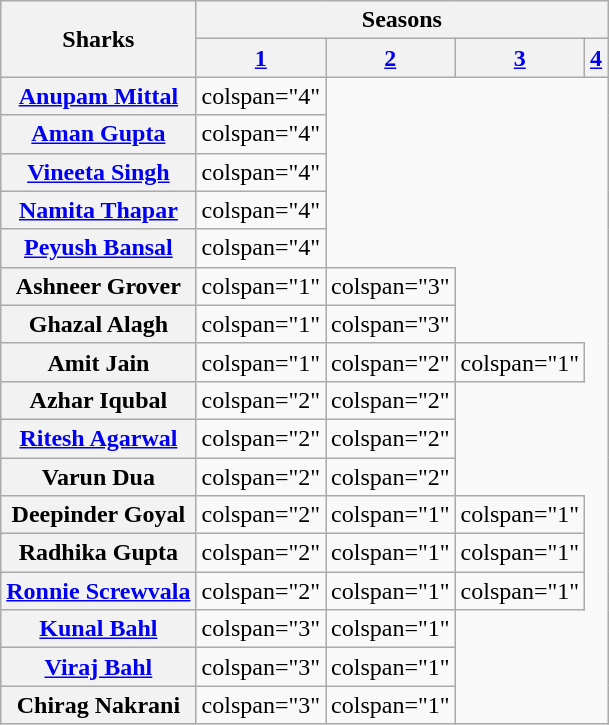<table class="wikitable plainrowheaders" style="width:auto%;">
<tr>
<th rowspan="2" scope="col" style="width:auto%;">Sharks</th>
<th colspan="4">Seasons</th>
</tr>
<tr>
<th><a href='#'>1</a></th>
<th><a href='#'>2</a></th>
<th><a href='#'>3</a></th>
<th><a href='#'>4</a></th>
</tr>
<tr>
<th><a href='#'>Anupam Mittal</a></th>
<td>colspan="4" </td>
</tr>
<tr>
<th><a href='#'>Aman Gupta</a></th>
<td>colspan="4" </td>
</tr>
<tr>
<th><a href='#'>Vineeta Singh</a></th>
<td>colspan="4" </td>
</tr>
<tr>
<th><a href='#'>Namita Thapar</a></th>
<td>colspan="4" </td>
</tr>
<tr>
<th><a href='#'>Peyush Bansal</a></th>
<td>colspan="4" </td>
</tr>
<tr>
<th>Ashneer Grover</th>
<td>colspan="1" </td>
<td>colspan="3" </td>
</tr>
<tr>
<th>Ghazal Alagh</th>
<td>colspan="1" </td>
<td>colspan="3" </td>
</tr>
<tr>
<th>Amit Jain</th>
<td>colspan="1" </td>
<td>colspan="2" </td>
<td>colspan="1" </td>
</tr>
<tr>
<th>Azhar Iqubal</th>
<td>colspan="2" </td>
<td>colspan="2" </td>
</tr>
<tr>
<th><a href='#'>Ritesh Agarwal</a></th>
<td>colspan="2" </td>
<td>colspan="2" </td>
</tr>
<tr>
<th>Varun Dua</th>
<td>colspan="2" </td>
<td>colspan="2" </td>
</tr>
<tr>
<th>Deepinder Goyal</th>
<td>colspan="2" </td>
<td>colspan="1" </td>
<td>colspan="1" </td>
</tr>
<tr>
<th>Radhika Gupta</th>
<td>colspan="2" </td>
<td>colspan="1" </td>
<td>colspan="1" </td>
</tr>
<tr>
<th><a href='#'>Ronnie Screwvala</a></th>
<td>colspan="2" </td>
<td>colspan="1" </td>
<td>colspan="1" </td>
</tr>
<tr>
<th><a href='#'>Kunal Bahl</a></th>
<td>colspan="3" </td>
<td>colspan="1" </td>
</tr>
<tr>
<th><a href='#'>Viraj Bahl</a></th>
<td>colspan="3" </td>
<td>colspan="1" </td>
</tr>
<tr>
<th>Chirag Nakrani</th>
<td>colspan="3" </td>
<td>colspan="1" </td>
</tr>
</table>
